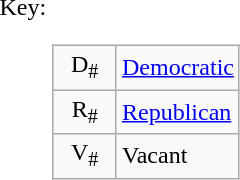<table>
<tr valign=top>
<td>Key:</td>
<td><br><table class=wikitable>
<tr>
<td align=center width=35px >D<sub>#</sub></td>
<td><a href='#'>Democratic</a></td>
</tr>
<tr>
<td align=center width=35px >R<sub>#</sub></td>
<td><a href='#'>Republican</a></td>
</tr>
<tr>
<td align=center width=35px >V<sub>#</sub></td>
<td>Vacant</td>
</tr>
</table>
</td>
</tr>
</table>
